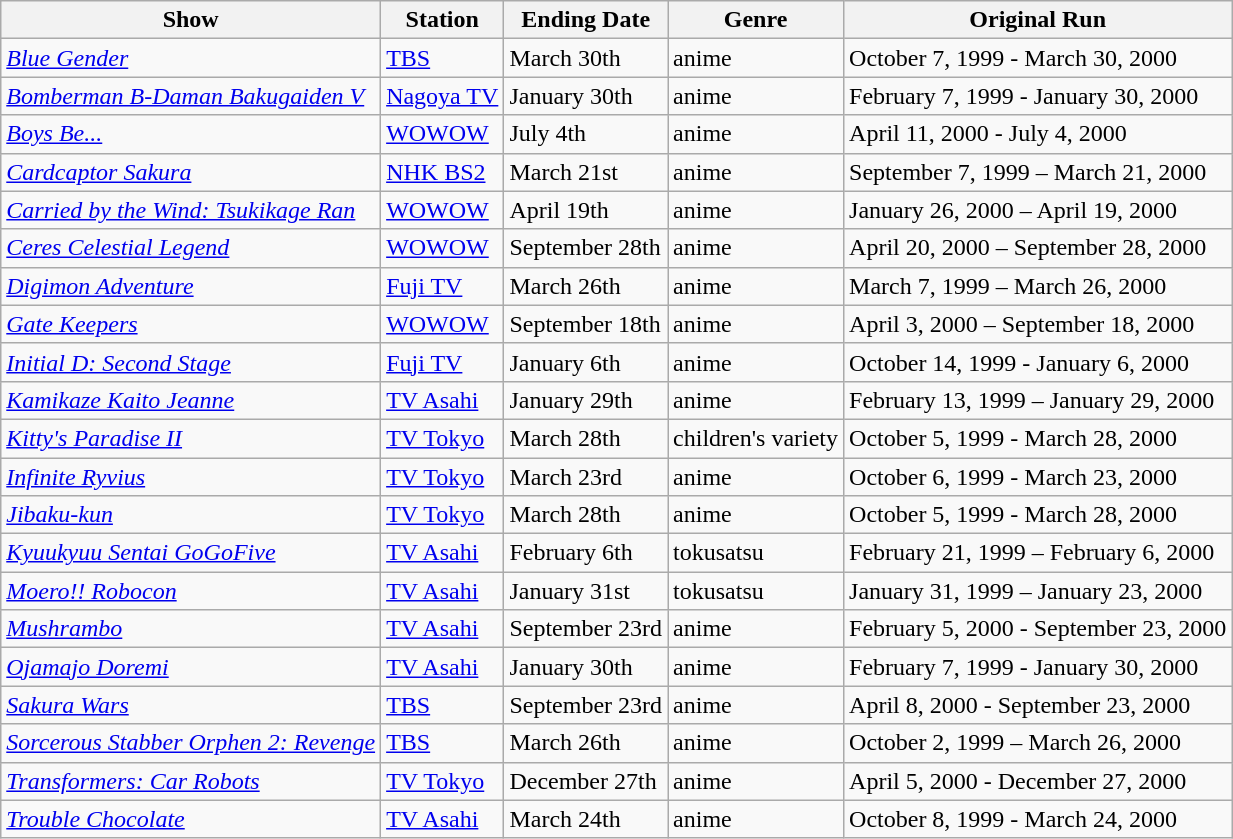<table class="wikitable sortable">
<tr>
<th>Show</th>
<th>Station</th>
<th>Ending Date</th>
<th>Genre</th>
<th>Original Run</th>
</tr>
<tr>
<td><em><a href='#'>Blue Gender</a></em></td>
<td><a href='#'>TBS</a></td>
<td>March 30th</td>
<td>anime</td>
<td>October 7, 1999 - March 30, 2000</td>
</tr>
<tr>
<td><em><a href='#'>Bomberman B-Daman Bakugaiden V</a></em></td>
<td><a href='#'>Nagoya TV</a></td>
<td>January 30th</td>
<td>anime</td>
<td>February 7, 1999 - January 30, 2000</td>
</tr>
<tr>
<td><em><a href='#'>Boys Be...</a></em></td>
<td><a href='#'>WOWOW</a></td>
<td>July 4th</td>
<td>anime</td>
<td>April 11, 2000 - July 4, 2000</td>
</tr>
<tr>
<td><em><a href='#'>Cardcaptor Sakura</a></em></td>
<td><a href='#'>NHK BS2</a></td>
<td>March 21st</td>
<td>anime</td>
<td>September 7, 1999 – March 21, 2000</td>
</tr>
<tr>
<td><em><a href='#'>Carried by the Wind: Tsukikage Ran</a></em></td>
<td><a href='#'>WOWOW</a></td>
<td>April 19th</td>
<td>anime</td>
<td>January 26, 2000 – April 19, 2000</td>
</tr>
<tr>
<td><em><a href='#'>Ceres Celestial Legend</a></em></td>
<td><a href='#'>WOWOW</a></td>
<td>September 28th</td>
<td>anime</td>
<td>April 20, 2000 – September 28, 2000</td>
</tr>
<tr>
<td><em><a href='#'>Digimon Adventure</a></em></td>
<td><a href='#'>Fuji TV</a></td>
<td>March 26th</td>
<td>anime</td>
<td>March 7, 1999 – March 26, 2000</td>
</tr>
<tr>
<td><em><a href='#'>Gate Keepers</a></em></td>
<td><a href='#'>WOWOW</a></td>
<td>September 18th</td>
<td>anime</td>
<td>April 3, 2000 – September 18, 2000</td>
</tr>
<tr>
<td><em><a href='#'>Initial D: Second Stage</a></em></td>
<td><a href='#'>Fuji TV</a></td>
<td>January 6th</td>
<td>anime</td>
<td>October 14, 1999 - January 6, 2000</td>
</tr>
<tr>
<td><em><a href='#'>Kamikaze Kaito Jeanne</a></em></td>
<td><a href='#'>TV Asahi</a></td>
<td>January 29th</td>
<td>anime</td>
<td>February 13, 1999 – January 29, 2000</td>
</tr>
<tr>
<td><em><a href='#'>Kitty's Paradise II</a></em></td>
<td><a href='#'>TV Tokyo</a></td>
<td>March 28th</td>
<td>children's variety</td>
<td>October 5, 1999 - March 28, 2000</td>
</tr>
<tr>
<td><em><a href='#'>Infinite Ryvius</a></em></td>
<td><a href='#'>TV Tokyo</a></td>
<td>March 23rd</td>
<td>anime</td>
<td>October 6, 1999 - March 23, 2000</td>
</tr>
<tr>
<td><em><a href='#'>Jibaku-kun</a></em></td>
<td><a href='#'>TV Tokyo</a></td>
<td>March 28th</td>
<td>anime</td>
<td>October 5, 1999 - March 28, 2000</td>
</tr>
<tr>
<td><em><a href='#'>Kyuukyuu Sentai GoGoFive</a></em></td>
<td><a href='#'>TV Asahi</a></td>
<td>February 6th</td>
<td>tokusatsu</td>
<td>February 21, 1999 – February 6, 2000</td>
</tr>
<tr>
<td><em><a href='#'>Moero!! Robocon</a></em></td>
<td><a href='#'>TV Asahi</a></td>
<td>January 31st</td>
<td>tokusatsu</td>
<td>January 31, 1999 – January 23, 2000</td>
</tr>
<tr>
<td><em><a href='#'>Mushrambo</a></em></td>
<td><a href='#'>TV Asahi</a></td>
<td>September 23rd</td>
<td>anime</td>
<td>February 5, 2000 - September 23, 2000</td>
</tr>
<tr>
<td><em><a href='#'>Ojamajo Doremi</a></em></td>
<td><a href='#'>TV Asahi</a></td>
<td>January 30th</td>
<td>anime</td>
<td>February 7, 1999 - January 30, 2000</td>
</tr>
<tr>
<td><em><a href='#'>Sakura Wars</a></em></td>
<td><a href='#'>TBS</a></td>
<td>September 23rd</td>
<td>anime</td>
<td>April 8, 2000 - September 23, 2000</td>
</tr>
<tr>
<td><em><a href='#'>Sorcerous Stabber Orphen 2: Revenge</a></em></td>
<td><a href='#'>TBS</a></td>
<td>March 26th</td>
<td>anime</td>
<td>October 2, 1999 – March 26, 2000</td>
</tr>
<tr>
<td><em><a href='#'>Transformers: Car Robots</a></em></td>
<td><a href='#'>TV Tokyo</a></td>
<td>December 27th</td>
<td>anime</td>
<td>April 5, 2000 - December 27, 2000</td>
</tr>
<tr>
<td><em><a href='#'>Trouble Chocolate</a></em></td>
<td><a href='#'>TV Asahi</a></td>
<td>March 24th</td>
<td>anime</td>
<td>October 8, 1999 - March 24, 2000</td>
</tr>
</table>
